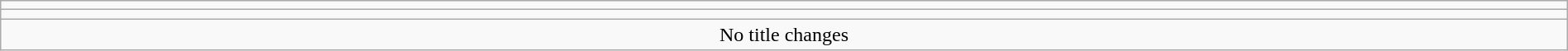<table class="wikitable" style="text-align:center; width:100%;">
<tr>
<td colspan=5></td>
</tr>
<tr>
<td colspan=5><strong></strong></td>
</tr>
<tr>
<td colspan="5">No title changes</td>
</tr>
</table>
